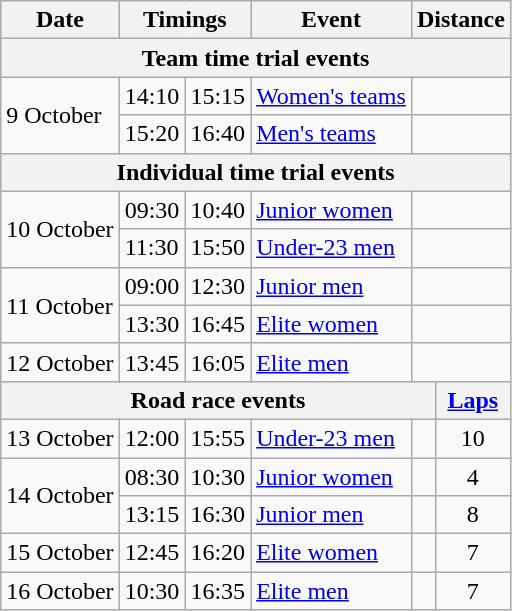<table class="wikitable">
<tr>
<th>Date</th>
<th colspan=2>Timings</th>
<th>Event</th>
<th colspan=2>Distance</th>
</tr>
<tr>
<th colspan=6>Team time trial events</th>
</tr>
<tr>
<td rowspan=2>9 October</td>
<td>14:10</td>
<td>15:15</td>
<td><a href='#'>Women's teams</a></td>
<td colspan=2></td>
</tr>
<tr>
<td>15:20</td>
<td>16:40</td>
<td><a href='#'>Men's teams</a></td>
<td colspan=2></td>
</tr>
<tr>
<th colspan=6>Individual time trial events</th>
</tr>
<tr>
<td rowspan=2>10 October</td>
<td>09:30</td>
<td>10:40</td>
<td><a href='#'>Junior women</a></td>
<td colspan=2></td>
</tr>
<tr>
<td>11:30</td>
<td>15:50</td>
<td><a href='#'>Under-23 men</a></td>
<td colspan=2></td>
</tr>
<tr>
<td rowspan=2>11 October</td>
<td>09:00</td>
<td>12:30</td>
<td><a href='#'>Junior men</a></td>
<td colspan=2></td>
</tr>
<tr>
<td>13:30</td>
<td>16:45</td>
<td><a href='#'>Elite women</a></td>
<td colspan=2></td>
</tr>
<tr>
<td>12 October</td>
<td>13:45</td>
<td>16:05</td>
<td><a href='#'>Elite men</a></td>
<td colspan=2></td>
</tr>
<tr>
<th colspan=5>Road race events</th>
<th colspan=5><a href='#'>Laps</a></th>
</tr>
<tr>
<td>13 October</td>
<td>12:00</td>
<td>15:55</td>
<td><a href='#'>Under-23 men</a></td>
<td></td>
<td align=center>10</td>
</tr>
<tr>
<td rowspan=2>14 October</td>
<td>08:30</td>
<td>10:30</td>
<td><a href='#'>Junior women</a></td>
<td></td>
<td align=center>4</td>
</tr>
<tr>
<td>13:15</td>
<td>16:30</td>
<td><a href='#'>Junior men</a></td>
<td></td>
<td align=center>8</td>
</tr>
<tr>
<td>15 October</td>
<td>12:45</td>
<td>16:20</td>
<td><a href='#'>Elite women</a></td>
<td></td>
<td align=center>7</td>
</tr>
<tr>
<td>16 October</td>
<td>10:30</td>
<td>16:35</td>
<td><a href='#'>Elite men</a></td>
<td></td>
<td align=center>7</td>
</tr>
</table>
